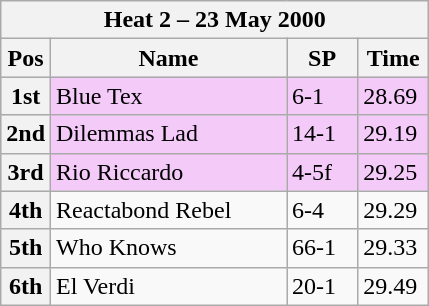<table class="wikitable">
<tr>
<th colspan="6">Heat 2 – 23 May 2000</th>
</tr>
<tr>
<th width=20>Pos</th>
<th width=150>Name</th>
<th width=40>SP</th>
<th width=40>Time</th>
</tr>
<tr style="background: #f4caf9;">
<th>1st</th>
<td>Blue Tex</td>
<td>6-1</td>
<td>28.69</td>
</tr>
<tr style="background: #f4caf9;">
<th>2nd</th>
<td>Dilemmas Lad</td>
<td>14-1</td>
<td>29.19</td>
</tr>
<tr style="background: #f4caf9;">
<th>3rd</th>
<td>Rio Riccardo</td>
<td>4-5f</td>
<td>29.25</td>
</tr>
<tr>
<th>4th</th>
<td>Reactabond Rebel</td>
<td>6-4</td>
<td>29.29</td>
</tr>
<tr>
<th>5th</th>
<td>Who Knows</td>
<td>66-1</td>
<td>29.33</td>
</tr>
<tr>
<th>6th</th>
<td>El Verdi</td>
<td>20-1</td>
<td>29.49</td>
</tr>
</table>
